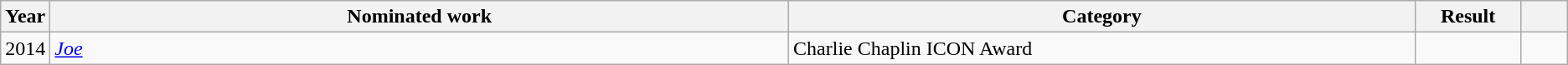<table class="wikitable sortable">
<tr>
<th scope="col" style="width:1em;">Year</th>
<th scope="col" style="width:39em;">Nominated work</th>
<th scope="col" style="width:33em;">Category</th>
<th scope="col" style="width:5em;">Result</th>
<th scope="col" style="width:2em;" class="unsortable"></th>
</tr>
<tr>
<td>2014</td>
<td><em><a href='#'>Joe</a></em></td>
<td>Charlie Chaplin ICON Award</td>
<td></td>
<td style="text-align:center;"></td>
</tr>
</table>
